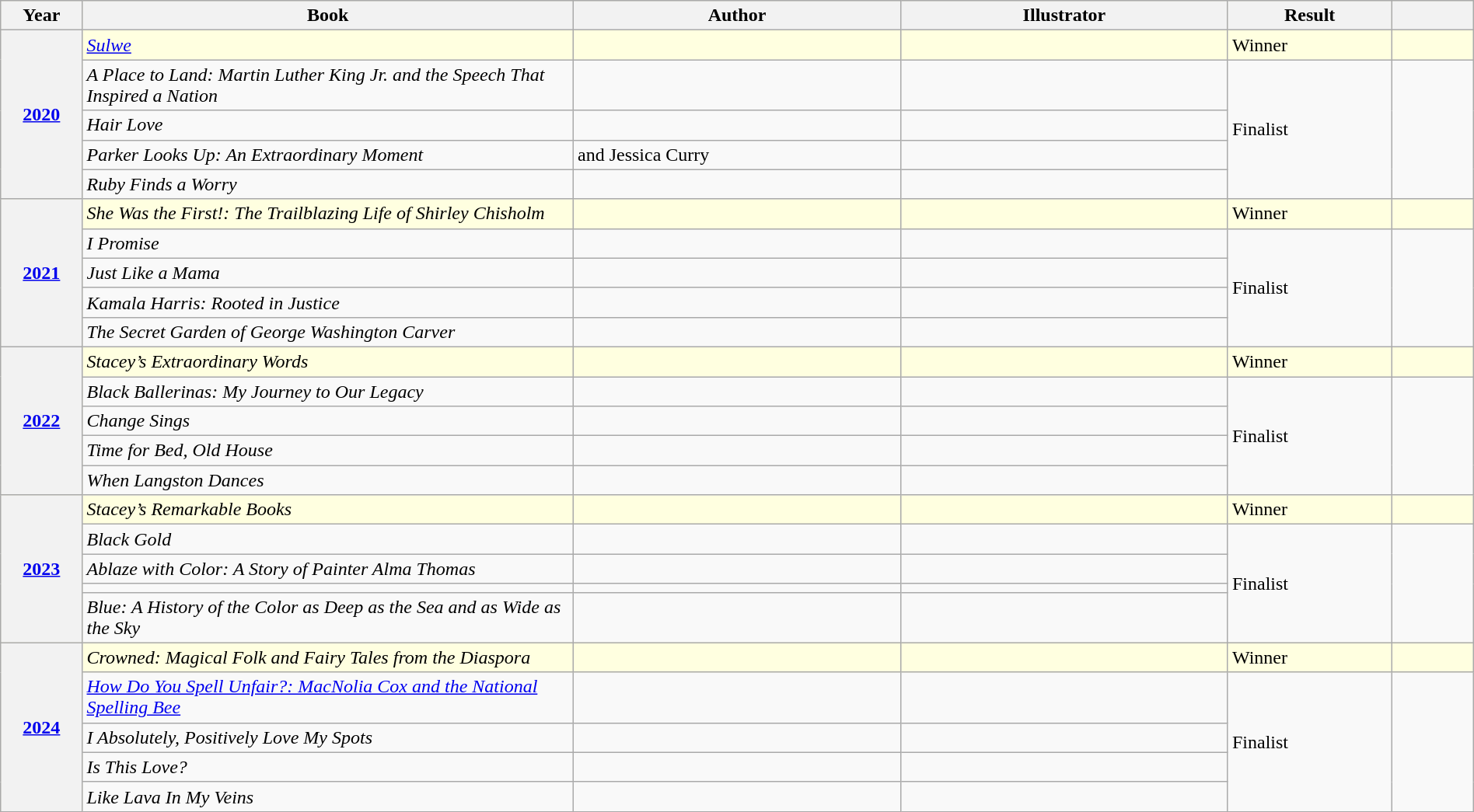<table class="wikitable sortable mw-collapsible" style="width:100%">
<tr style="background:lightyellow">
<th scope="col" style="width:5%;">Year</th>
<th scope="col" style="width:30%">Book</th>
<th scope="col" style="width:20%;">Author</th>
<th scope="col" style="width:20%;">Illustrator</th>
<th scope="col" width="10%">Result</th>
<th scope="col" style="width:5%;"></th>
</tr>
<tr style="background:lightyellow">
<th rowspan="5"><a href='#'>2020</a></th>
<td><em><a href='#'>Sulwe</a></em></td>
<td></td>
<td></td>
<td>Winner</td>
<td></td>
</tr>
<tr>
<td><em>A Place to Land: Martin Luther King Jr. and the Speech That Inspired a Nation</em></td>
<td></td>
<td></td>
<td rowspan="4">Finalist</td>
<td rowspan="4"></td>
</tr>
<tr>
<td><em>Hair Love</em></td>
<td></td>
<td></td>
</tr>
<tr>
<td><em>Parker Looks Up: An Extraordinary Moment</em></td>
<td> and Jessica Curry</td>
<td></td>
</tr>
<tr>
<td><em>Ruby Finds a Worry</em></td>
<td></td>
<td></td>
</tr>
<tr style="background:lightyellow">
<th rowspan="5"><a href='#'>2021</a></th>
<td><em>She Was the First!: The Trailblazing Life of Shirley Chisholm</em></td>
<td></td>
<td></td>
<td>Winner</td>
<td></td>
</tr>
<tr>
<td><em>I Promise</em></td>
<td></td>
<td></td>
<td rowspan="4">Finalist</td>
<td rowspan="4"></td>
</tr>
<tr>
<td><em>Just Like a Mama</em></td>
<td></td>
<td></td>
</tr>
<tr>
<td><em>Kamala Harris: Rooted in Justice</em></td>
<td></td>
<td></td>
</tr>
<tr>
<td><em>The Secret Garden of George Washington Carver</em></td>
<td></td>
<td></td>
</tr>
<tr style="background:lightyellow">
<th rowspan="5"><a href='#'>2022</a></th>
<td><em>Stacey’s Extraordinary Words</em></td>
<td></td>
<td></td>
<td>Winner</td>
<td></td>
</tr>
<tr>
<td><em>Black Ballerinas: My Journey to Our Legacy</em></td>
<td></td>
<td></td>
<td rowspan="4">Finalist</td>
<td rowspan="4"></td>
</tr>
<tr>
<td><em>Change Sings</em></td>
<td></td>
<td></td>
</tr>
<tr>
<td><em>Time for Bed, Old House</em></td>
<td></td>
<td></td>
</tr>
<tr>
<td><em>When Langston Dances</em></td>
<td></td>
<td></td>
</tr>
<tr style="background:lightyellow">
<th rowspan="5"><a href='#'>2023</a></th>
<td><em>Stacey’s Remarkable Books</em></td>
<td></td>
<td></td>
<td>Winner</td>
<td></td>
</tr>
<tr>
<td><em>Black Gold</em></td>
<td></td>
<td></td>
<td rowspan="4">Finalist</td>
<td rowspan="4"></td>
</tr>
<tr>
<td><em>Ablaze with Color: A Story of Painter Alma Thomas</em></td>
<td></td>
<td></td>
</tr>
<tr>
<td></td>
<td></td>
<td></td>
</tr>
<tr>
<td><em>Blue: A History of the Color as Deep as the Sea and as Wide as the Sky</em></td>
<td></td>
<td></td>
</tr>
<tr style="background:lightyellow">
<th rowspan="5"><a href='#'>2024</a></th>
<td><em>Crowned: Magical Folk and Fairy Tales from the Diaspora</em></td>
<td></td>
<td></td>
<td>Winner</td>
<td></td>
</tr>
<tr>
<td><em><a href='#'>How Do You Spell Unfair?: MacNolia Cox and the National Spelling Bee</a></em></td>
<td></td>
<td></td>
<td rowspan="4">Finalist</td>
<td rowspan="4"></td>
</tr>
<tr>
<td><em>I Absolutely, Positively Love My Spots</em></td>
<td></td>
<td></td>
</tr>
<tr>
<td><em>Is This Love?</em></td>
<td></td>
<td></td>
</tr>
<tr>
<td><em>Like Lava In My Veins</em></td>
<td></td>
<td></td>
</tr>
</table>
